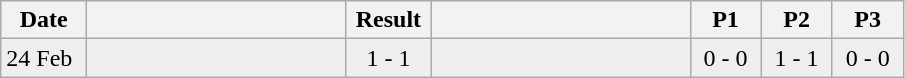<table class="wikitable">
<tr>
<th width=50px>Date</th>
<th width=165px></th>
<th width=50px>Result</th>
<th width=165px></th>
<th width=40px>P1</th>
<th width=40px>P2</th>
<th width=40px>P3</th>
</tr>
<tr bgcolor="#EFEFEF">
<td>24 Feb</td>
<td></td>
<td align="center">1 - 1</td>
<td></td>
<td align="center">0 - 0</td>
<td align="center">1 - 1</td>
<td align="center">0 - 0</td>
</tr>
</table>
